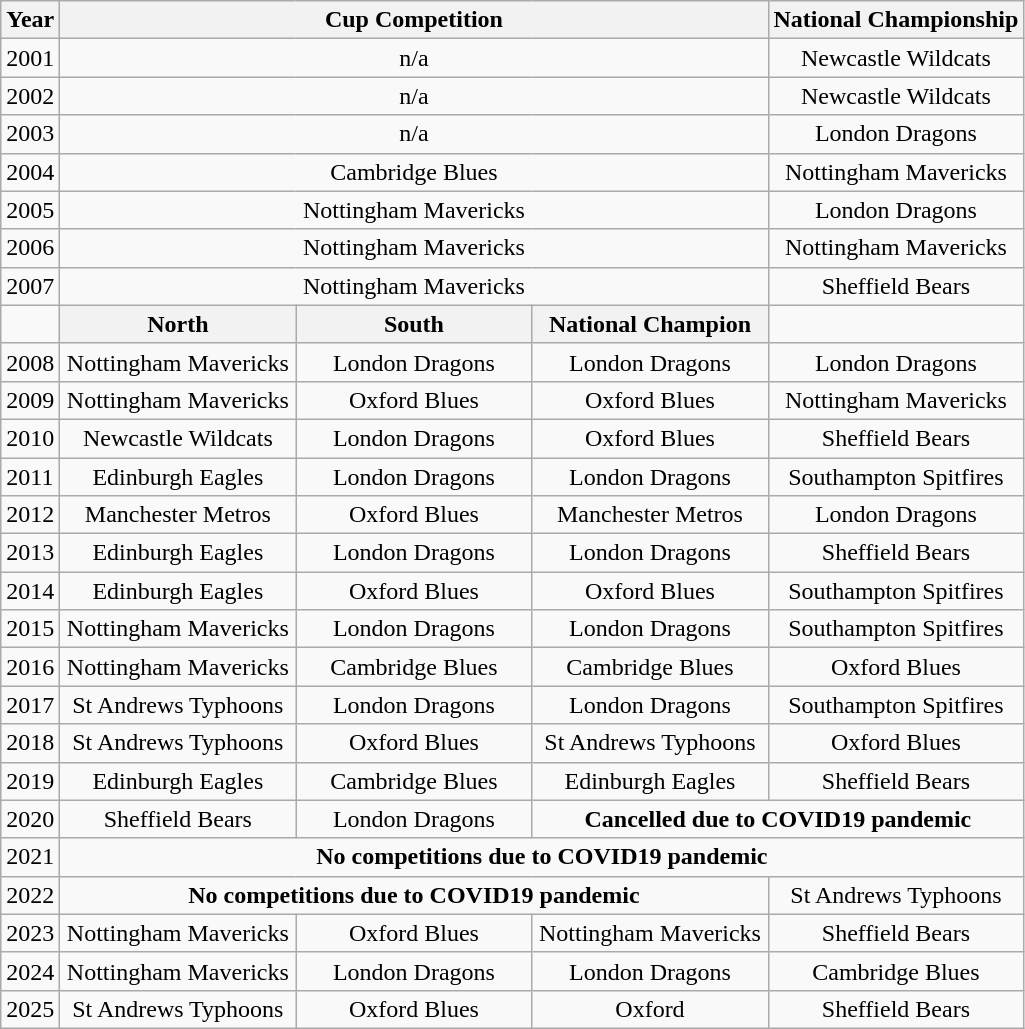<table class="wikitable" border="1">
<tr>
<th>Year</th>
<th align="center" colspan="3">Cup Competition</th>
<th align="center">National Championship</th>
</tr>
<tr>
<td>2001</td>
<td align="center" colspan="3">n/a</td>
<td align="center">Newcastle Wildcats</td>
</tr>
<tr>
<td>2002</td>
<td align="center" colspan="3">n/a</td>
<td align="center">Newcastle Wildcats</td>
</tr>
<tr>
<td>2003</td>
<td align="center" colspan="3">n/a</td>
<td align="center">London Dragons</td>
</tr>
<tr>
<td>2004</td>
<td align="center" colspan="3">Cambridge Blues</td>
<td align="center">Nottingham Mavericks</td>
</tr>
<tr>
<td>2005</td>
<td align="center" colspan="3">Nottingham Mavericks</td>
<td align="center">London Dragons</td>
</tr>
<tr>
<td>2006</td>
<td align="center" colspan="3">Nottingham Mavericks</td>
<td align="center">Nottingham Mavericks</td>
</tr>
<tr>
<td>2007</td>
<td align="center" colspan="3">Nottingham Mavericks</td>
<td align="center">Sheffield Bears</td>
</tr>
<tr>
<td></td>
<th align="center" width="150px">North</th>
<th align="center" width="150px">South</th>
<th align="center" width="150px">National Champion</th>
<td></td>
</tr>
<tr>
<td>2008</td>
<td align="center">Nottingham Mavericks</td>
<td align="center">London Dragons</td>
<td align="center">London Dragons</td>
<td align="center">London Dragons</td>
</tr>
<tr>
<td>2009</td>
<td align="center">Nottingham Mavericks</td>
<td align="center">Oxford Blues</td>
<td align="center">Oxford Blues</td>
<td align="center">Nottingham Mavericks</td>
</tr>
<tr>
<td>2010</td>
<td align="center">Newcastle Wildcats</td>
<td align="center">London Dragons</td>
<td align="center">Oxford Blues</td>
<td align="center">Sheffield Bears</td>
</tr>
<tr>
<td>2011</td>
<td align="center">Edinburgh Eagles</td>
<td align="center">London Dragons</td>
<td align="center">London Dragons</td>
<td align="center">Southampton Spitfires</td>
</tr>
<tr>
<td>2012</td>
<td align="center">Manchester Metros</td>
<td align="center">Oxford Blues</td>
<td align="center">Manchester Metros</td>
<td align="center">London Dragons</td>
</tr>
<tr>
<td>2013</td>
<td align="center">Edinburgh Eagles</td>
<td align="center">London Dragons</td>
<td align="center">London Dragons</td>
<td align="center">Sheffield Bears</td>
</tr>
<tr>
<td>2014</td>
<td align="center">Edinburgh Eagles</td>
<td align="center">Oxford Blues</td>
<td align="center">Oxford Blues</td>
<td align="center">Southampton Spitfires</td>
</tr>
<tr>
<td>2015</td>
<td align="center">Nottingham Mavericks</td>
<td align="center">London Dragons</td>
<td align="center">London Dragons</td>
<td align="center">Southampton Spitfires</td>
</tr>
<tr>
<td>2016</td>
<td align="center">Nottingham Mavericks</td>
<td align="center">Cambridge Blues</td>
<td align="center">Cambridge Blues</td>
<td align="center">Oxford Blues</td>
</tr>
<tr>
<td>2017</td>
<td align="center">St Andrews Typhoons</td>
<td align="center">London Dragons</td>
<td align="center">London Dragons</td>
<td align="center">Southampton Spitfires</td>
</tr>
<tr>
<td>2018</td>
<td align="center">St Andrews Typhoons</td>
<td align="center">Oxford Blues</td>
<td align="center">St Andrews Typhoons</td>
<td align="center">Oxford Blues</td>
</tr>
<tr>
<td>2019</td>
<td align="center">Edinburgh Eagles</td>
<td align="center">Cambridge Blues</td>
<td align="center">Edinburgh Eagles</td>
<td align="center">Sheffield Bears</td>
</tr>
<tr>
<td>2020</td>
<td align="center">Sheffield Bears</td>
<td align="center">London Dragons</td>
<td align="center" colspan="2"><strong>Cancelled due to COVID19 pandemic</strong></td>
</tr>
<tr>
<td>2021</td>
<td align="center" colspan="4"><strong>No competitions due to COVID19 pandemic</strong></td>
</tr>
<tr>
<td>2022</td>
<td align="center" colspan="3"><strong>No competitions due to COVID19 pandemic</strong></td>
<td align="center">St Andrews Typhoons</td>
</tr>
<tr>
<td>2023</td>
<td align="center">Nottingham Mavericks</td>
<td align="center">Oxford Blues</td>
<td align="center">Nottingham Mavericks</td>
<td align="center">Sheffield Bears</td>
</tr>
<tr>
<td>2024</td>
<td align="center">Nottingham Mavericks</td>
<td align="center">London Dragons</td>
<td align="center">London Dragons</td>
<td align="center">Cambridge Blues</td>
</tr>
<tr>
<td>2025</td>
<td align="center">St Andrews Typhoons</td>
<td align="center">Oxford Blues</td>
<td align="center">Oxford</td>
<td align="center">Sheffield Bears</td>
</tr>
</table>
